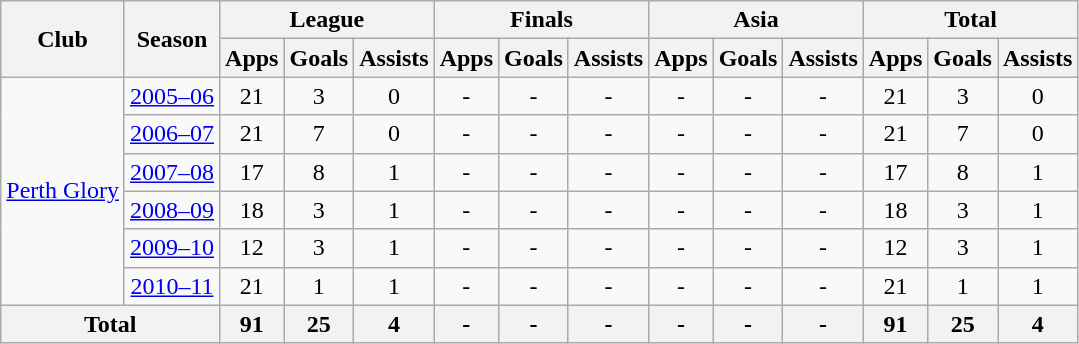<table class="wikitable" style="text-align: center;">
<tr>
<th rowspan="2">Club</th>
<th rowspan="2">Season</th>
<th colspan="3">League</th>
<th colspan="3">Finals</th>
<th colspan="3">Asia</th>
<th colspan="3">Total</th>
</tr>
<tr>
<th>Apps</th>
<th>Goals</th>
<th>Assists</th>
<th>Apps</th>
<th>Goals</th>
<th>Assists</th>
<th>Apps</th>
<th>Goals</th>
<th>Assists</th>
<th>Apps</th>
<th>Goals</th>
<th>Assists</th>
</tr>
<tr>
<td rowspan="6" valign="center"><a href='#'>Perth Glory</a></td>
<td><a href='#'>2005–06</a></td>
<td>21</td>
<td>3</td>
<td>0</td>
<td>-</td>
<td>-</td>
<td>-</td>
<td>-</td>
<td>-</td>
<td>-</td>
<td>21</td>
<td>3</td>
<td>0</td>
</tr>
<tr>
<td><a href='#'>2006–07</a></td>
<td>21</td>
<td>7</td>
<td>0</td>
<td>-</td>
<td>-</td>
<td>-</td>
<td>-</td>
<td>-</td>
<td>-</td>
<td>21</td>
<td>7</td>
<td>0</td>
</tr>
<tr>
<td><a href='#'>2007–08</a></td>
<td>17</td>
<td>8</td>
<td>1</td>
<td>-</td>
<td>-</td>
<td>-</td>
<td>-</td>
<td>-</td>
<td>-</td>
<td>17</td>
<td>8</td>
<td>1</td>
</tr>
<tr>
<td><a href='#'>2008–09</a></td>
<td>18</td>
<td>3</td>
<td>1</td>
<td>-</td>
<td>-</td>
<td>-</td>
<td>-</td>
<td>-</td>
<td>-</td>
<td>18</td>
<td>3</td>
<td>1</td>
</tr>
<tr>
<td><a href='#'>2009–10</a></td>
<td>12</td>
<td>3</td>
<td>1</td>
<td>-</td>
<td>-</td>
<td>-</td>
<td>-</td>
<td>-</td>
<td>-</td>
<td>12</td>
<td>3</td>
<td>1</td>
</tr>
<tr>
<td><a href='#'>2010–11</a></td>
<td>21</td>
<td>1</td>
<td>1</td>
<td>-</td>
<td>-</td>
<td>-</td>
<td>-</td>
<td>-</td>
<td>-</td>
<td>21</td>
<td>1</td>
<td>1</td>
</tr>
<tr>
<th colspan="2">Total</th>
<th>91</th>
<th>25</th>
<th>4</th>
<th>-</th>
<th>-</th>
<th>-</th>
<th>-</th>
<th>-</th>
<th>-</th>
<th>91</th>
<th>25</th>
<th>4</th>
</tr>
</table>
